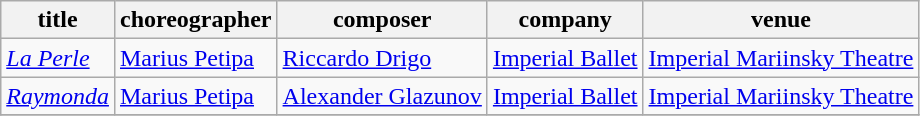<table class="wikitable">
<tr>
<th>title</th>
<th>choreographer</th>
<th>composer</th>
<th>company</th>
<th>venue</th>
</tr>
<tr>
<td><em><a href='#'>La Perle</a></em></td>
<td><a href='#'>Marius Petipa</a></td>
<td><a href='#'>Riccardo Drigo</a></td>
<td><a href='#'>Imperial Ballet</a></td>
<td><a href='#'>Imperial Mariinsky Theatre</a></td>
</tr>
<tr>
<td><em><a href='#'>Raymonda</a></em></td>
<td><a href='#'>Marius Petipa</a></td>
<td><a href='#'>Alexander Glazunov</a></td>
<td><a href='#'>Imperial Ballet</a></td>
<td><a href='#'>Imperial Mariinsky Theatre</a></td>
</tr>
<tr>
</tr>
</table>
